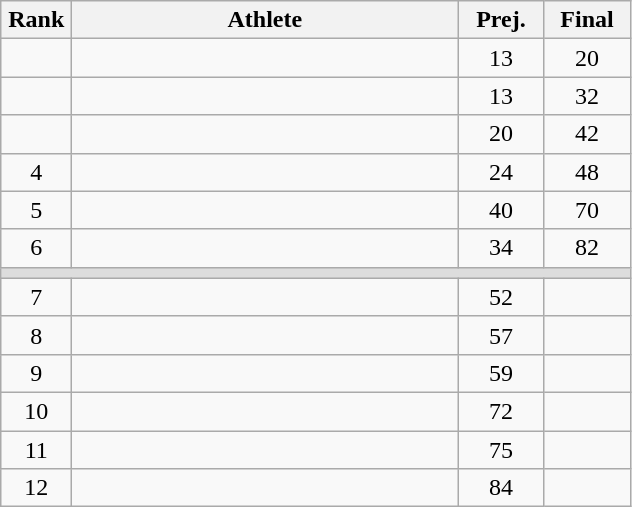<table class=wikitable style="text-align:center">
<tr>
<th width=40>Rank</th>
<th width=250>Athlete</th>
<th width=50>Prej.</th>
<th width=50>Final</th>
</tr>
<tr>
<td></td>
<td align=left></td>
<td>13</td>
<td>20</td>
</tr>
<tr>
<td></td>
<td align=left></td>
<td>13</td>
<td>32</td>
</tr>
<tr>
<td></td>
<td align=left></td>
<td>20</td>
<td>42</td>
</tr>
<tr>
<td>4</td>
<td align=left></td>
<td>24</td>
<td>48</td>
</tr>
<tr>
<td>5</td>
<td align=left></td>
<td>40</td>
<td>70</td>
</tr>
<tr>
<td>6</td>
<td align=left></td>
<td>34</td>
<td>82</td>
</tr>
<tr bgcolor=#DDDDDD>
<td colspan=4></td>
</tr>
<tr>
<td>7</td>
<td align=left></td>
<td>52</td>
<td></td>
</tr>
<tr>
<td>8</td>
<td align=left></td>
<td>57</td>
<td></td>
</tr>
<tr>
<td>9</td>
<td align=left></td>
<td>59</td>
<td></td>
</tr>
<tr>
<td>10</td>
<td align=left></td>
<td>72</td>
<td></td>
</tr>
<tr>
<td>11</td>
<td align=left></td>
<td>75</td>
<td></td>
</tr>
<tr>
<td>12</td>
<td align=left></td>
<td>84</td>
<td></td>
</tr>
</table>
